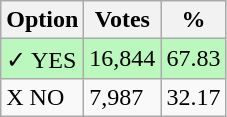<table class="wikitable">
<tr>
<th>Option</th>
<th>Votes</th>
<th>%</th>
</tr>
<tr>
<td style=background:#bbf8be>✓ YES</td>
<td style=background:#bbf8be>16,844</td>
<td style=background:#bbf8be>67.83</td>
</tr>
<tr>
<td>X NO</td>
<td>7,987</td>
<td>32.17</td>
</tr>
</table>
